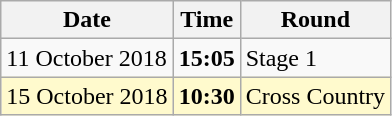<table class="wikitable">
<tr>
<th>Date</th>
<th>Time</th>
<th>Round</th>
</tr>
<tr>
<td>11 October 2018</td>
<td><strong>15:05</strong></td>
<td>Stage 1</td>
</tr>
<tr>
<td style=background:lemonchiffon>15 October 2018</td>
<td style=background:lemonchiffon><strong>10:30</strong></td>
<td style=background:lemonchiffon>Cross Country</td>
</tr>
</table>
